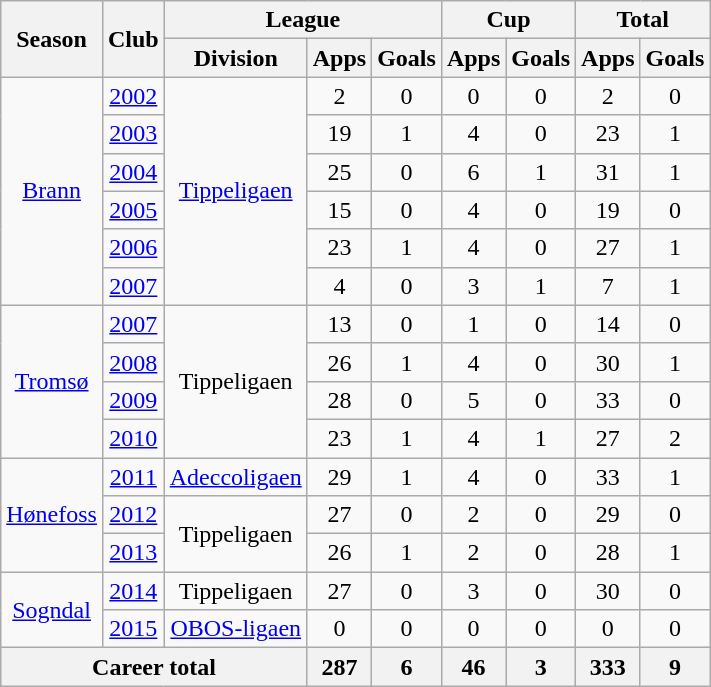<table class="wikitable" style="text-align:center">
<tr>
<th rowspan="2">Season</th>
<th rowspan="2">Club</th>
<th colspan="3">League</th>
<th colspan="2">Cup</th>
<th colspan="2">Total</th>
</tr>
<tr>
<th>Division</th>
<th>Apps</th>
<th>Goals</th>
<th>Apps</th>
<th>Goals</th>
<th>Apps</th>
<th>Goals</th>
</tr>
<tr>
<td rowspan="6"><a href='#'>Brann</a></td>
<td><a href='#'>2002</a></td>
<td rowspan="6"><a href='#'>Tippeligaen</a></td>
<td>2</td>
<td>0</td>
<td>0</td>
<td>0</td>
<td>2</td>
<td>0</td>
</tr>
<tr>
<td><a href='#'>2003</a></td>
<td>19</td>
<td>1</td>
<td>4</td>
<td>0</td>
<td>23</td>
<td>1</td>
</tr>
<tr>
<td><a href='#'>2004</a></td>
<td>25</td>
<td>0</td>
<td>6</td>
<td>1</td>
<td>31</td>
<td>1</td>
</tr>
<tr>
<td><a href='#'>2005</a></td>
<td>15</td>
<td>0</td>
<td>4</td>
<td>0</td>
<td>19</td>
<td>0</td>
</tr>
<tr>
<td><a href='#'>2006</a></td>
<td>23</td>
<td>1</td>
<td>4</td>
<td>0</td>
<td>27</td>
<td>1</td>
</tr>
<tr>
<td><a href='#'>2007</a></td>
<td>4</td>
<td>0</td>
<td>3</td>
<td>1</td>
<td>7</td>
<td>1</td>
</tr>
<tr>
<td rowspan="4"><a href='#'>Tromsø</a></td>
<td><a href='#'>2007</a></td>
<td rowspan="4">Tippeligaen</td>
<td>13</td>
<td>0</td>
<td>1</td>
<td>0</td>
<td>14</td>
<td>0</td>
</tr>
<tr>
<td><a href='#'>2008</a></td>
<td>26</td>
<td>1</td>
<td>4</td>
<td>0</td>
<td>30</td>
<td>1</td>
</tr>
<tr>
<td><a href='#'>2009</a></td>
<td>28</td>
<td>0</td>
<td>5</td>
<td>0</td>
<td>33</td>
<td>0</td>
</tr>
<tr>
<td><a href='#'>2010</a></td>
<td>23</td>
<td>1</td>
<td>4</td>
<td>1</td>
<td>27</td>
<td>2</td>
</tr>
<tr>
<td rowspan="3"><a href='#'>Hønefoss</a></td>
<td><a href='#'>2011</a></td>
<td><a href='#'>Adeccoligaen</a></td>
<td>29</td>
<td>1</td>
<td>4</td>
<td>0</td>
<td>33</td>
<td>1</td>
</tr>
<tr>
<td><a href='#'>2012</a></td>
<td rowspan="2">Tippeligaen</td>
<td>27</td>
<td>0</td>
<td>2</td>
<td>0</td>
<td>29</td>
<td>0</td>
</tr>
<tr>
<td><a href='#'>2013</a></td>
<td>26</td>
<td>1</td>
<td>2</td>
<td>0</td>
<td>28</td>
<td>1</td>
</tr>
<tr>
<td rowspan="2"><a href='#'>Sogndal</a></td>
<td><a href='#'>2014</a></td>
<td>Tippeligaen</td>
<td>27</td>
<td>0</td>
<td>3</td>
<td>0</td>
<td>30</td>
<td>0</td>
</tr>
<tr>
<td><a href='#'>2015</a></td>
<td><a href='#'>OBOS-ligaen</a></td>
<td>0</td>
<td>0</td>
<td>0</td>
<td>0</td>
<td>0</td>
<td>0</td>
</tr>
<tr>
<th colspan="3">Career total</th>
<th>287</th>
<th>6</th>
<th>46</th>
<th>3</th>
<th>333</th>
<th>9</th>
</tr>
</table>
